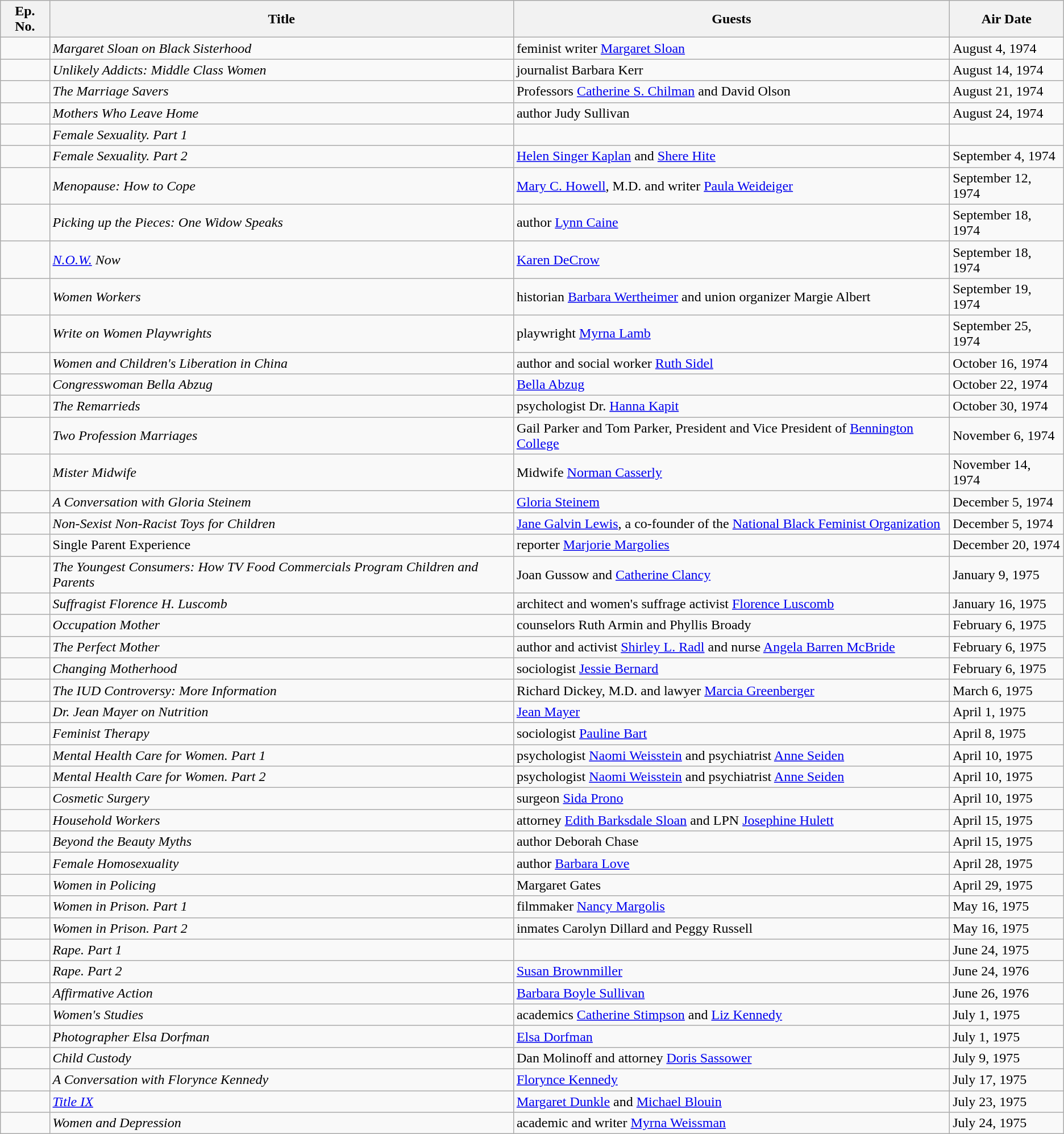<table class="wikitable">
<tr>
<th>Ep. No.</th>
<th>Title</th>
<th>Guests</th>
<th>Air Date</th>
</tr>
<tr>
<td></td>
<td><em>Margaret Sloan on Black Sisterhood</em></td>
<td>feminist writer <a href='#'>Margaret Sloan</a></td>
<td>August 4, 1974</td>
</tr>
<tr>
<td></td>
<td><em>Unlikely Addicts: Middle Class Women</em></td>
<td>journalist Barbara Kerr</td>
<td>August 14, 1974</td>
</tr>
<tr>
<td></td>
<td><em>The Marriage Savers</em></td>
<td>Professors <a href='#'>Catherine S. Chilman</a> and David Olson</td>
<td>August 21, 1974</td>
</tr>
<tr>
<td></td>
<td><em>Mothers Who Leave Home</em></td>
<td>author Judy Sullivan</td>
<td>August 24, 1974</td>
</tr>
<tr>
<td></td>
<td><em>Female Sexuality. Part 1</em></td>
<td></td>
<td></td>
</tr>
<tr>
<td></td>
<td><em>Female Sexuality. Part 2</em></td>
<td><a href='#'>Helen Singer Kaplan</a> and <a href='#'>Shere Hite</a></td>
<td>September 4, 1974</td>
</tr>
<tr>
<td></td>
<td><em>Menopause: How to Cope</em></td>
<td><a href='#'>Mary C. Howell</a>, M.D. and writer <a href='#'>Paula Weideiger</a></td>
<td>September 12, 1974</td>
</tr>
<tr>
<td></td>
<td><em>Picking up the Pieces: One Widow Speaks</em></td>
<td>author <a href='#'>Lynn Caine</a></td>
<td>September 18, 1974</td>
</tr>
<tr>
<td></td>
<td><em><a href='#'>N.O.W.</a> Now</em></td>
<td><a href='#'>Karen DeCrow</a></td>
<td>September 18, 1974</td>
</tr>
<tr>
<td></td>
<td><em>Women Workers</em></td>
<td>historian <a href='#'>Barbara Wertheimer</a> and union organizer Margie Albert</td>
<td>September 19, 1974</td>
</tr>
<tr>
<td></td>
<td><em>Write on Women Playwrights</em></td>
<td>playwright <a href='#'>Myrna Lamb</a></td>
<td>September 25, 1974</td>
</tr>
<tr>
<td></td>
<td><em>Women and Children's Liberation in China</em></td>
<td>author and social worker <a href='#'>Ruth Sidel</a></td>
<td>October 16, 1974</td>
</tr>
<tr>
<td></td>
<td><em>Congresswoman Bella Abzug</em></td>
<td><a href='#'>Bella Abzug</a></td>
<td>October 22, 1974</td>
</tr>
<tr>
<td></td>
<td><em>The Remarrieds</em></td>
<td>psychologist Dr. <a href='#'>Hanna Kapit</a></td>
<td>October 30, 1974</td>
</tr>
<tr>
<td></td>
<td><em>Two Profession Marriages</em></td>
<td>Gail Parker and Tom Parker, President and Vice President of <a href='#'>Bennington College</a></td>
<td>November 6, 1974</td>
</tr>
<tr>
<td></td>
<td><em>Mister Midwife</em></td>
<td>Midwife <a href='#'>Norman Casserly</a></td>
<td>November 14, 1974</td>
</tr>
<tr>
<td></td>
<td><em>A Conversation with Gloria Steinem</em></td>
<td><a href='#'>Gloria Steinem</a></td>
<td>December 5, 1974</td>
</tr>
<tr>
<td></td>
<td><em>Non-Sexist Non-Racist Toys for Children</em></td>
<td><a href='#'>Jane Galvin Lewis</a>, a co-founder of the <a href='#'>National Black Feminist Organization</a></td>
<td>December 5, 1974</td>
</tr>
<tr>
<td></td>
<td>Single Parent Experience</td>
<td>reporter <a href='#'>Marjorie Margolies</a></td>
<td>December 20, 1974</td>
</tr>
<tr>
<td></td>
<td><em>The Youngest Consumers: How TV Food Commercials Program Children and Parents</em></td>
<td>Joan Gussow and <a href='#'>Catherine Clancy</a></td>
<td>January 9, 1975</td>
</tr>
<tr>
<td></td>
<td><em>Suffragist Florence H. Luscomb</em></td>
<td>architect and women's suffrage activist <a href='#'>Florence Luscomb</a></td>
<td>January 16, 1975</td>
</tr>
<tr>
<td></td>
<td><em>Occupation Mother</em></td>
<td>counselors Ruth Armin and Phyllis Broady</td>
<td>February 6, 1975</td>
</tr>
<tr>
<td></td>
<td><em>The Perfect Mother</em></td>
<td>author and activist <a href='#'>Shirley L. Radl</a> and nurse <a href='#'>Angela Barren McBride</a></td>
<td>February 6, 1975</td>
</tr>
<tr>
<td></td>
<td><em>Changing Motherhood</em></td>
<td>sociologist <a href='#'>Jessie Bernard</a></td>
<td>February 6, 1975</td>
</tr>
<tr>
<td></td>
<td><em>The IUD Controversy: More Information</em></td>
<td>Richard Dickey, M.D. and lawyer <a href='#'>Marcia Greenberger</a></td>
<td>March 6, 1975</td>
</tr>
<tr>
<td></td>
<td><em>Dr. Jean Mayer on Nutrition</em></td>
<td><a href='#'>Jean Mayer</a></td>
<td>April 1, 1975</td>
</tr>
<tr>
<td></td>
<td><em>Feminist Therapy</em></td>
<td>sociologist <a href='#'>Pauline Bart</a></td>
<td>April 8, 1975</td>
</tr>
<tr>
<td></td>
<td><em>Mental Health Care for Women. Part 1</em></td>
<td>psychologist <a href='#'>Naomi Weisstein</a> and psychiatrist <a href='#'>Anne Seiden</a></td>
<td>April 10, 1975</td>
</tr>
<tr>
<td></td>
<td><em>Mental Health Care for Women. Part 2</em></td>
<td>psychologist <a href='#'>Naomi Weisstein</a> and psychiatrist <a href='#'>Anne Seiden</a></td>
<td>April 10, 1975</td>
</tr>
<tr>
<td></td>
<td><em>Cosmetic Surgery</em></td>
<td>surgeon <a href='#'>Sida Prono</a></td>
<td>April 10, 1975</td>
</tr>
<tr>
<td></td>
<td><em>Household Workers</em></td>
<td>attorney <a href='#'>Edith Barksdale Sloan</a> and LPN <a href='#'>Josephine Hulett</a></td>
<td>April 15, 1975</td>
</tr>
<tr>
<td></td>
<td><em>Beyond the Beauty Myths</em></td>
<td>author Deborah Chase</td>
<td>April 15, 1975</td>
</tr>
<tr>
<td></td>
<td><em>Female Homosexuality</em></td>
<td>author <a href='#'>Barbara Love</a></td>
<td>April 28, 1975</td>
</tr>
<tr>
<td></td>
<td><em>Women in Policing</em></td>
<td>Margaret Gates</td>
<td>April 29, 1975</td>
</tr>
<tr>
<td></td>
<td><em>Women in Prison. Part 1</em></td>
<td>filmmaker <a href='#'>Nancy Margolis</a></td>
<td>May 16, 1975</td>
</tr>
<tr>
<td></td>
<td><em>Women in Prison. Part 2</em></td>
<td>inmates Carolyn Dillard and Peggy Russell</td>
<td>May 16, 1975</td>
</tr>
<tr>
<td></td>
<td><em>Rape. Part 1</em></td>
<td></td>
<td>June 24, 1975</td>
</tr>
<tr>
<td></td>
<td><em>Rape. Part 2</em></td>
<td><a href='#'>Susan Brownmiller</a></td>
<td>June 24, 1976</td>
</tr>
<tr>
<td></td>
<td><em>Affirmative Action</em></td>
<td><a href='#'>Barbara Boyle Sullivan</a></td>
<td>June 26, 1976</td>
</tr>
<tr>
<td></td>
<td><em>Women's Studies</em></td>
<td>academics <a href='#'>Catherine Stimpson</a> and <a href='#'>Liz Kennedy</a></td>
<td>July 1, 1975</td>
</tr>
<tr>
<td></td>
<td><em>Photographer Elsa Dorfman</em></td>
<td><a href='#'>Elsa Dorfman</a></td>
<td>July 1, 1975</td>
</tr>
<tr>
<td></td>
<td><em>Child Custody</em></td>
<td>Dan Molinoff and attorney <a href='#'>Doris Sassower</a></td>
<td>July 9, 1975</td>
</tr>
<tr>
<td></td>
<td><em>A Conversation with Florynce Kennedy</em></td>
<td><a href='#'>Florynce Kennedy</a></td>
<td>July 17, 1975</td>
</tr>
<tr>
<td></td>
<td><em><a href='#'>Title IX</a></em></td>
<td><a href='#'>Margaret Dunkle</a> and <a href='#'>Michael Blouin</a></td>
<td>July 23, 1975</td>
</tr>
<tr>
<td></td>
<td><em>Women and Depression</em></td>
<td>academic and writer <a href='#'>Myrna Weissman</a></td>
<td>July 24, 1975</td>
</tr>
</table>
